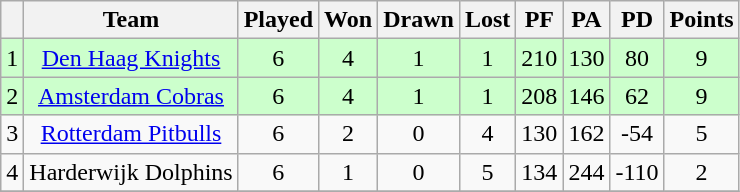<table class="wikitable" style="text-align:center;">
<tr>
<th></th>
<th>Team</th>
<th>Played</th>
<th>Won</th>
<th>Drawn</th>
<th>Lost</th>
<th>PF</th>
<th>PA</th>
<th>PD</th>
<th>Points</th>
</tr>
<tr style="background:#ccffcc;">
<td>1</td>
<td><a href='#'>Den Haag Knights</a></td>
<td>6</td>
<td>4</td>
<td>1</td>
<td>1</td>
<td>210</td>
<td>130</td>
<td>80</td>
<td>9</td>
</tr>
<tr style="background:#ccffcc;">
<td>2</td>
<td><a href='#'>Amsterdam Cobras</a></td>
<td>6</td>
<td>4</td>
<td>1</td>
<td>1</td>
<td>208</td>
<td>146</td>
<td>62</td>
<td>9</td>
</tr>
<tr>
<td>3</td>
<td><a href='#'>Rotterdam Pitbulls</a></td>
<td>6</td>
<td>2</td>
<td>0</td>
<td>4</td>
<td>130</td>
<td>162</td>
<td>-54</td>
<td>5</td>
</tr>
<tr>
<td>4</td>
<td>Harderwijk Dolphins</td>
<td>6</td>
<td>1</td>
<td>0</td>
<td>5</td>
<td>134</td>
<td>244</td>
<td>-110</td>
<td>2</td>
</tr>
<tr>
</tr>
</table>
